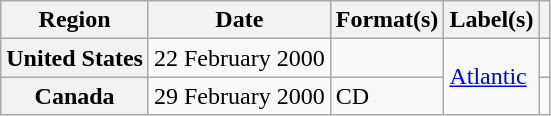<table class="wikitable plainrowheaders">
<tr>
<th scope="col">Region</th>
<th scope="col">Date</th>
<th scope="col">Format(s)</th>
<th scope="col">Label(s)</th>
<th scope="col"></th>
</tr>
<tr>
<th scope="row">United States</th>
<td>22 February 2000</td>
<td></td>
<td rowspan="2"><a href='#'>Atlantic</a></td>
<td></td>
</tr>
<tr>
<th scope="row">Canada</th>
<td>29 February 2000</td>
<td>CD</td>
<td></td>
</tr>
</table>
